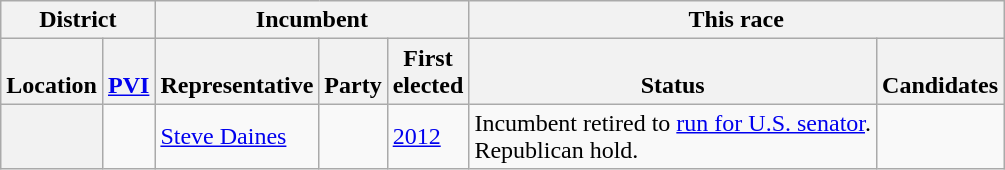<table class="wikitable sortable">
<tr valign=bottom>
<th colspan=2>District</th>
<th colspan=3>Incumbent</th>
<th colspan=2>This race</th>
</tr>
<tr valign=bottom>
<th>Location</th>
<th><a href='#'>PVI</a></th>
<th>Representative</th>
<th>Party</th>
<th>First<br>elected</th>
<th>Status</th>
<th>Candidates</th>
</tr>
<tr>
<th></th>
<td></td>
<td><a href='#'>Steve Daines</a></td>
<td></td>
<td><a href='#'>2012</a></td>
<td>Incumbent retired to <a href='#'>run for U.S. senator</a>.<br>Republican hold.</td>
<td nowrap></td>
</tr>
</table>
